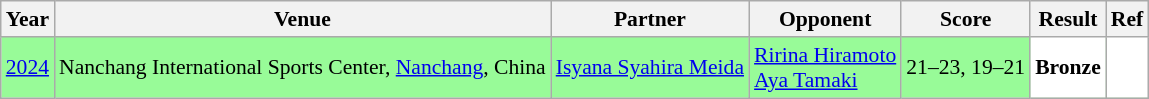<table class="sortable wikitable" style="font-size: 90%;">
<tr>
<th>Year</th>
<th>Venue</th>
<th>Partner</th>
<th>Opponent</th>
<th>Score</th>
<th>Result</th>
<th>Ref</th>
</tr>
<tr style="background:#98FB98">
<td align="center"><a href='#'>2024</a></td>
<td align="left">Nanchang International Sports Center, <a href='#'>Nanchang</a>, China</td>
<td align="left"> <a href='#'>Isyana Syahira Meida</a></td>
<td align="left"> <a href='#'>Ririna Hiramoto</a><br> <a href='#'>Aya Tamaki</a></td>
<td align="left">21–23, 19–21</td>
<td style="text-align:left; background:white"> <strong>Bronze</strong></td>
<td style="text-align:center; background:white"></td>
</tr>
</table>
